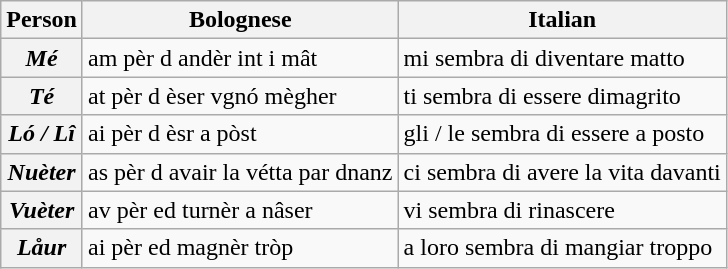<table class="wikitable">
<tr>
<th>Person</th>
<th>Bolognese</th>
<th>Italian</th>
</tr>
<tr>
<th><em>Mé</em></th>
<td>am pèr d andèr int i mât</td>
<td>mi sembra di diventare matto</td>
</tr>
<tr>
<th><em>Té</em></th>
<td>at pèr d èser vgnó mègher</td>
<td>ti sembra di essere dimagrito</td>
</tr>
<tr>
<th><em>Ló / Lî</em></th>
<td>ai pèr d èsr a pòst</td>
<td>gli / le sembra di essere a posto</td>
</tr>
<tr>
<th><em>Nuèter</em></th>
<td>as pèr d avair la vétta par dnanz</td>
<td>ci sembra di avere la vita davanti</td>
</tr>
<tr>
<th><em>Vuèter</em></th>
<td>av pèr ed turnèr a nâser</td>
<td>vi sembra di rinascere</td>
</tr>
<tr>
<th><em>Låur</em></th>
<td>ai pèr ed magnèr tròp</td>
<td>a loro sembra di mangiar troppo</td>
</tr>
</table>
